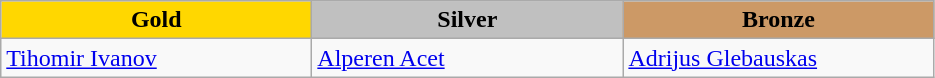<table class="wikitable" style="text-align:left">
<tr align="center">
<td width=200 bgcolor=gold><strong>Gold</strong></td>
<td width=200 bgcolor=silver><strong>Silver</strong></td>
<td width=200 bgcolor=CC9966><strong>Bronze</strong></td>
</tr>
<tr>
<td><a href='#'>Tihomir Ivanov</a><br></td>
<td><a href='#'>Alperen Acet</a><br></td>
<td><a href='#'>Adrijus Glebauskas</a><br></td>
</tr>
</table>
